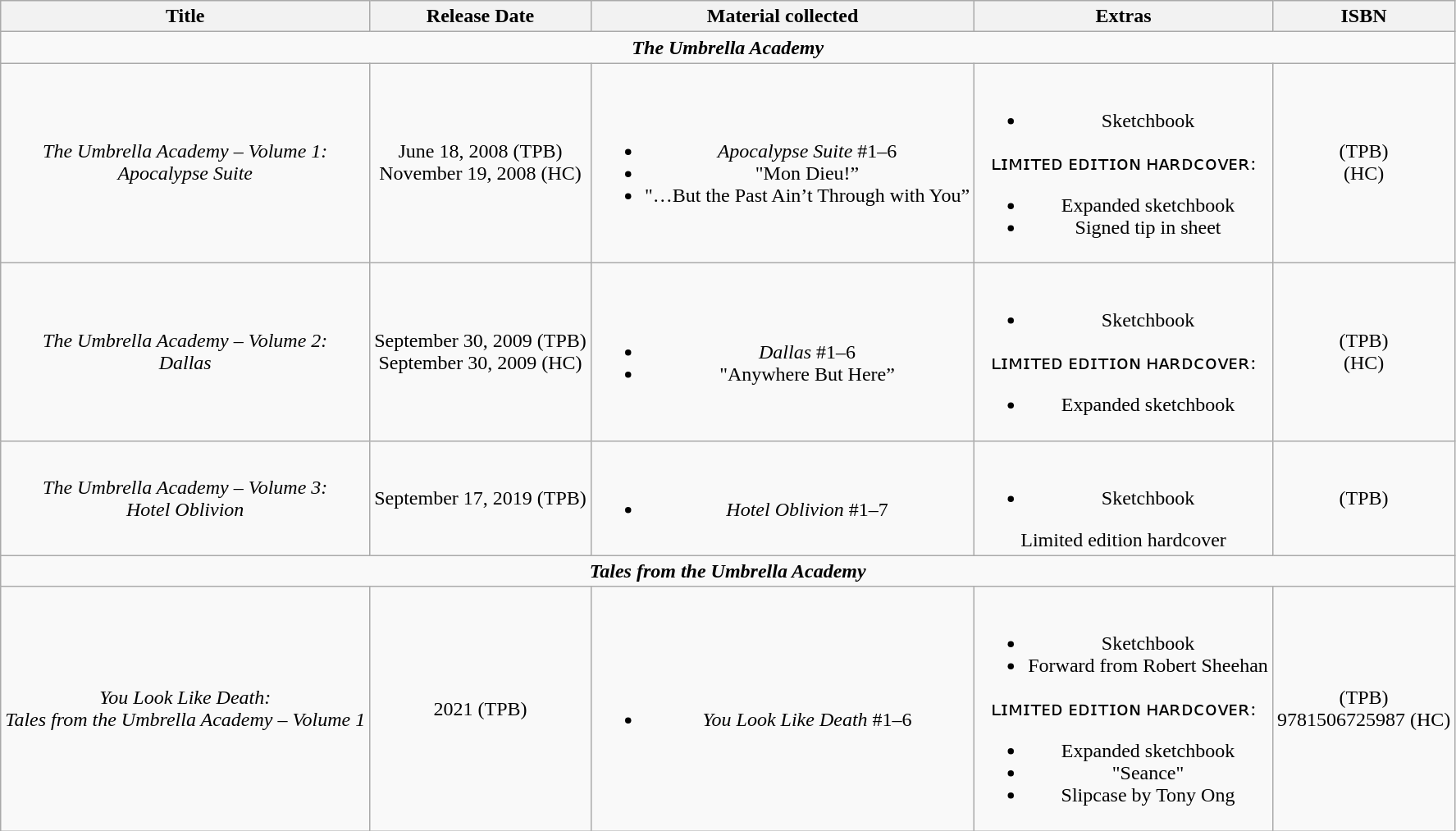<table class="wikitable" style="text-align: center">
<tr>
<th>Title</th>
<th>Release Date</th>
<th>Material collected</th>
<th>Extras</th>
<th>ISBN</th>
</tr>
<tr>
<td colspan=5><strong><em>The Umbrella Academy</em></strong></td>
</tr>
<tr>
<td><em>The Umbrella Academy – Volume 1:<br>Apocalypse Suite</em></td>
<td>June 18, 2008 (TPB)<br>November 19, 2008 (HC)</td>
<td><br><ul><li><em>Apocalypse Suite</em> #1–6</li><li>"Mon Dieu!”</li><li>"…But the Past Ain’t Through with You”</li></ul></td>
<td><br><ul><li>Sketchbook</li></ul>ʟɪᴍɪᴛᴇᴅ ᴇᴅɪᴛɪᴏɴ ʜᴀʀᴅᴄᴏᴠᴇʀ:<ul><li>Expanded sketchbook</li><li>Signed tip in sheet</li></ul></td>
<td> (TPB)<br> (HC)</td>
</tr>
<tr>
<td><em>The Umbrella Academy – Volume 2:<br>Dallas</em></td>
<td>September 30, 2009 (TPB)<br>September 30, 2009 (HC)</td>
<td><br><ul><li><em>Dallas</em> #1–6</li><li>"Anywhere But Here”</li></ul></td>
<td><br><ul><li>Sketchbook</li></ul>ʟɪᴍɪᴛᴇᴅ ᴇᴅɪᴛɪᴏɴ ʜᴀʀᴅᴄᴏᴠᴇʀ:<ul><li>Expanded sketchbook</li></ul></td>
<td> (TPB)<br> (HC)</td>
</tr>
<tr>
<td><em>The Umbrella Academy – Volume 3: <br>Hotel Oblivion</em></td>
<td>September 17, 2019 (TPB)</td>
<td><br><ul><li><em>Hotel Oblivion</em> #1–7</li></ul></td>
<td><br><ul><li>Sketchbook</li></ul>Limited edition hardcover</td>
<td> (TPB)</td>
</tr>
<tr>
<td colspan=5><strong><em>Tales from the Umbrella Academy</em></strong></td>
</tr>
<tr>
<td><em>You Look Like Death: <br>Tales from the Umbrella Academy – Volume 1</em></td>
<td>2021 (TPB)</td>
<td><br><ul><li><em>You Look Like Death</em> #1–6</li></ul></td>
<td><br><ul><li>Sketchbook</li><li>Forward from Robert Sheehan</li></ul>ʟɪᴍɪᴛᴇᴅ ᴇᴅɪᴛɪᴏɴ ʜᴀʀᴅᴄᴏᴠᴇʀ:<ul><li>Expanded sketchbook</li><li>"Seance"</li><li>Slipcase by Tony Ong</li></ul></td>
<td> (TPB)<br>9781506725987 (HC)</td>
</tr>
</table>
